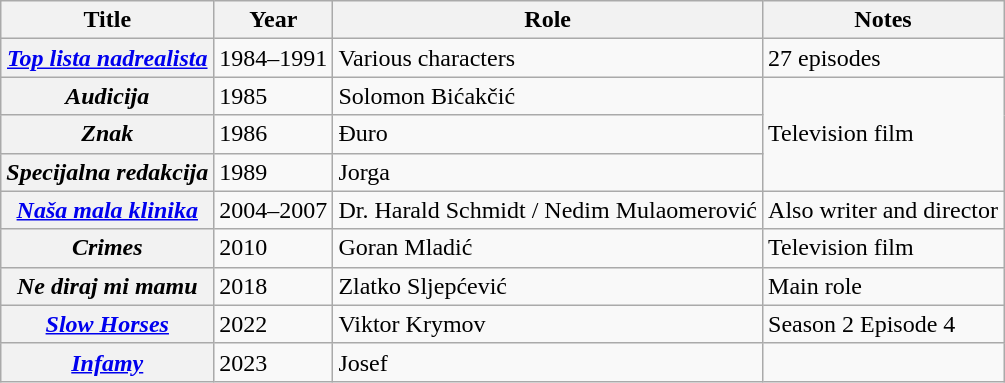<table class="wikitable">
<tr>
<th>Title</th>
<th>Year</th>
<th>Role</th>
<th>Notes</th>
</tr>
<tr>
<th scope=row><em><a href='#'>Top lista nadrealista</a></em></th>
<td>1984–1991</td>
<td>Various characters</td>
<td>27 episodes</td>
</tr>
<tr>
<th scope=row><em>Audicija</em></th>
<td>1985</td>
<td>Solomon Bićakčić</td>
<td rowspan="3">Television film</td>
</tr>
<tr>
<th scope=row><em>Znak</em></th>
<td>1986</td>
<td>Đuro</td>
</tr>
<tr>
<th scope=row><em>Specijalna redakcija</em></th>
<td>1989</td>
<td>Jorga</td>
</tr>
<tr>
<th scope=row><em><a href='#'>Naša mala klinika</a></em></th>
<td>2004–2007</td>
<td>Dr. Harald Schmidt / Nedim Mulaomerović</td>
<td>Also writer and director</td>
</tr>
<tr>
<th scope=row><em>Crimes</em></th>
<td>2010</td>
<td>Goran Mladić</td>
<td>Television film</td>
</tr>
<tr>
<th scope=row><em>Ne diraj mi mamu</em></th>
<td>2018</td>
<td>Zlatko Sljepćević</td>
<td>Main role</td>
</tr>
<tr>
<th><em><a href='#'>Slow Horses</a></em></th>
<td>2022</td>
<td>Viktor Krymov</td>
<td>Season 2 Episode 4</td>
</tr>
<tr>
<th><em><a href='#'>Infamy</a></em></th>
<td>2023</td>
<td>Josef</td>
<td></td>
</tr>
</table>
